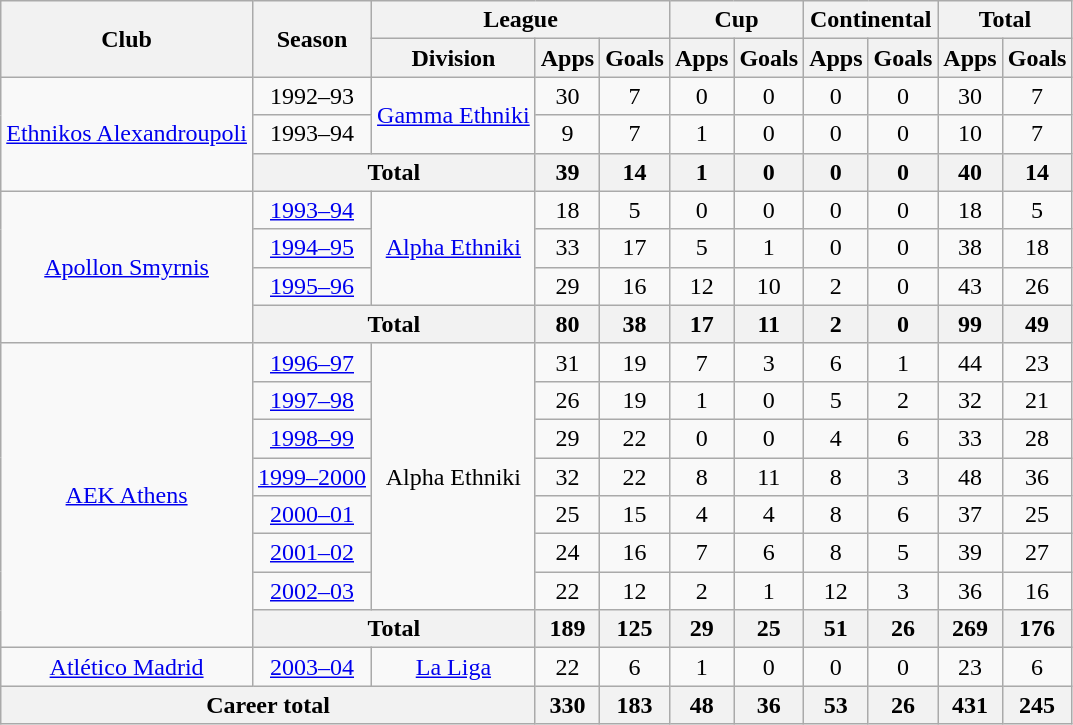<table class="wikitable" style="text-align:center">
<tr>
<th rowspan="2">Club</th>
<th rowspan="2">Season</th>
<th colspan="3">League</th>
<th colspan="2">Cup</th>
<th colspan="2">Continental</th>
<th colspan="2">Total</th>
</tr>
<tr>
<th>Division</th>
<th>Apps</th>
<th>Goals</th>
<th>Apps</th>
<th>Goals</th>
<th>Apps</th>
<th>Goals</th>
<th>Apps</th>
<th>Goals</th>
</tr>
<tr>
<td rowspan="3"><a href='#'>Ethnikos Alexandroupoli</a></td>
<td>1992–93</td>
<td rowspan="2"><a href='#'>Gamma Ethniki</a></td>
<td>30</td>
<td>7</td>
<td>0</td>
<td>0</td>
<td>0</td>
<td>0</td>
<td>30</td>
<td>7</td>
</tr>
<tr>
<td>1993–94</td>
<td>9</td>
<td>7</td>
<td>1</td>
<td>0</td>
<td>0</td>
<td>0</td>
<td>10</td>
<td>7</td>
</tr>
<tr>
<th colspan="2">Total</th>
<th>39</th>
<th>14</th>
<th>1</th>
<th>0</th>
<th>0</th>
<th>0</th>
<th>40</th>
<th>14</th>
</tr>
<tr>
<td rowspan="4"><a href='#'>Apollon Smyrnis</a></td>
<td><a href='#'>1993–94</a></td>
<td rowspan="3"><a href='#'>Alpha Ethniki</a></td>
<td>18</td>
<td>5</td>
<td>0</td>
<td>0</td>
<td>0</td>
<td>0</td>
<td>18</td>
<td>5</td>
</tr>
<tr>
<td><a href='#'>1994–95</a></td>
<td>33</td>
<td>17</td>
<td>5</td>
<td>1</td>
<td>0</td>
<td>0</td>
<td>38</td>
<td>18</td>
</tr>
<tr>
<td><a href='#'>1995–96</a></td>
<td>29</td>
<td>16</td>
<td>12</td>
<td>10</td>
<td>2</td>
<td>0</td>
<td>43</td>
<td>26</td>
</tr>
<tr>
<th colspan="2">Total</th>
<th>80</th>
<th>38</th>
<th>17</th>
<th>11</th>
<th>2</th>
<th>0</th>
<th>99</th>
<th>49</th>
</tr>
<tr>
<td rowspan="8"><a href='#'>AEK Athens</a></td>
<td><a href='#'>1996–97</a></td>
<td rowspan="7">Alpha Ethniki</td>
<td>31</td>
<td>19</td>
<td>7</td>
<td>3</td>
<td>6</td>
<td>1</td>
<td>44</td>
<td>23</td>
</tr>
<tr>
<td><a href='#'>1997–98</a></td>
<td>26</td>
<td>19</td>
<td>1</td>
<td>0</td>
<td>5</td>
<td>2</td>
<td>32</td>
<td>21</td>
</tr>
<tr>
<td><a href='#'>1998–99</a></td>
<td>29</td>
<td>22</td>
<td>0</td>
<td>0</td>
<td>4</td>
<td>6</td>
<td>33</td>
<td>28</td>
</tr>
<tr>
<td><a href='#'>1999–2000</a></td>
<td>32</td>
<td>22</td>
<td>8</td>
<td>11</td>
<td>8</td>
<td>3</td>
<td>48</td>
<td>36</td>
</tr>
<tr>
<td><a href='#'>2000–01</a></td>
<td>25</td>
<td>15</td>
<td>4</td>
<td>4</td>
<td>8</td>
<td>6</td>
<td>37</td>
<td>25</td>
</tr>
<tr>
<td><a href='#'>2001–02</a></td>
<td>24</td>
<td>16</td>
<td>7</td>
<td>6</td>
<td>8</td>
<td>5</td>
<td>39</td>
<td>27</td>
</tr>
<tr>
<td><a href='#'>2002–03</a></td>
<td>22</td>
<td>12</td>
<td>2</td>
<td>1</td>
<td>12</td>
<td>3</td>
<td>36</td>
<td>16</td>
</tr>
<tr>
<th colspan="2">Total</th>
<th>189</th>
<th>125</th>
<th>29</th>
<th>25</th>
<th>51</th>
<th>26</th>
<th>269</th>
<th>176</th>
</tr>
<tr>
<td><a href='#'>Atlético Madrid</a></td>
<td><a href='#'>2003–04</a></td>
<td><a href='#'>La Liga</a></td>
<td>22</td>
<td>6</td>
<td>1</td>
<td>0</td>
<td>0</td>
<td>0</td>
<td>23</td>
<td>6</td>
</tr>
<tr>
<th colspan="3">Career total</th>
<th>330</th>
<th>183</th>
<th>48</th>
<th>36</th>
<th>53</th>
<th>26</th>
<th>431</th>
<th>245</th>
</tr>
</table>
